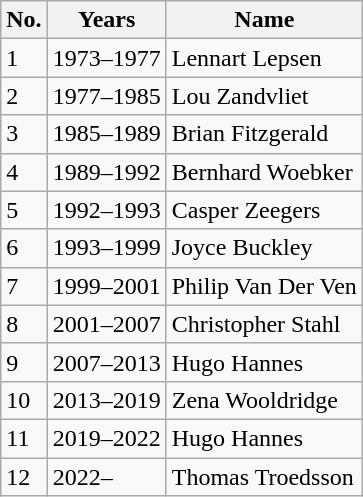<table class="wikitable">
<tr>
<th>No.</th>
<th>Years</th>
<th>Name</th>
</tr>
<tr>
<td>1</td>
<td>1973–1977</td>
<td> Lennart Lepsen</td>
</tr>
<tr>
<td>2</td>
<td>1977–1985</td>
<td> Lou Zandvliet</td>
</tr>
<tr>
<td>3</td>
<td>1985–1989</td>
<td> Brian Fitzgerald</td>
</tr>
<tr>
<td>4</td>
<td>1989–1992</td>
<td> Bernhard Woebker</td>
</tr>
<tr>
<td>5</td>
<td>1992–1993</td>
<td> Casper Zeegers</td>
</tr>
<tr>
<td>6</td>
<td>1993–1999</td>
<td> Joyce Buckley</td>
</tr>
<tr>
<td>7</td>
<td>1999–2001</td>
<td> Philip Van Der Ven</td>
</tr>
<tr>
<td>8</td>
<td>2001–2007</td>
<td> Christopher Stahl</td>
</tr>
<tr>
<td>9</td>
<td>2007–2013</td>
<td> Hugo Hannes</td>
</tr>
<tr>
<td>10</td>
<td>2013–2019</td>
<td> Zena Wooldridge</td>
</tr>
<tr>
<td>11</td>
<td>2019–2022</td>
<td> Hugo Hannes</td>
</tr>
<tr>
<td>12</td>
<td>2022–</td>
<td> Thomas Troedsson</td>
</tr>
</table>
